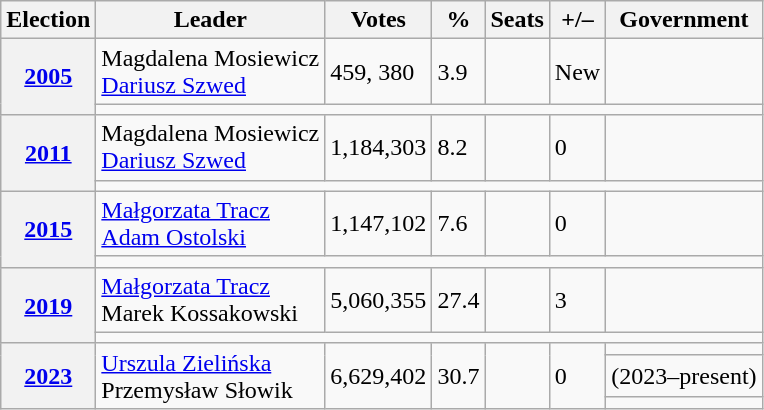<table class=wikitable>
<tr>
<th>Election</th>
<th>Leader</th>
<th>Votes</th>
<th>%</th>
<th>Seats</th>
<th>+/–</th>
<th>Government</th>
</tr>
<tr>
<th rowspan="2"><a href='#'>2005</a></th>
<td>Magdalena Mosiewicz<br><a href='#'>Dariusz Szwed</a></td>
<td>459, 380</td>
<td>3.9 </td>
<td></td>
<td>New</td>
<td></td>
</tr>
<tr>
<td colspan="7"></td>
</tr>
<tr>
<th rowspan="2"><a href='#'>2011</a></th>
<td>Magdalena Mosiewicz<br><a href='#'>Dariusz Szwed</a></td>
<td>1,184,303</td>
<td>8.2 </td>
<td></td>
<td> 0</td>
<td></td>
</tr>
<tr>
<td colspan="7"></td>
</tr>
<tr>
<th rowspan="2"><a href='#'>2015</a></th>
<td><a href='#'>Małgorzata Tracz</a><br><a href='#'>Adam Ostolski</a></td>
<td>1,147,102</td>
<td>7.6 </td>
<td></td>
<td> 0</td>
<td></td>
</tr>
<tr>
<td colspan="7"></td>
</tr>
<tr>
<th rowspan="2"><a href='#'>2019</a></th>
<td><a href='#'>Małgorzata Tracz</a><br>Marek Kossakowski</td>
<td>5,060,355</td>
<td>27.4 </td>
<td></td>
<td> 3</td>
<td></td>
</tr>
<tr>
<td colspan="7"></td>
</tr>
<tr>
<th rowspan="3"><a href='#'>2023</a></th>
<td rowspan="3"><a href='#'>Urszula Zielińska</a><br>Przemysław Słowik</td>
<td rowspan="3">6,629,402</td>
<td rowspan="3">30.7 </td>
<td rowspan="3"></td>
<td rowspan="3"> 0</td>
<td></td>
</tr>
<tr>
<td> (2023–present)</td>
</tr>
<tr>
<td colspan="7"></td>
</tr>
</table>
